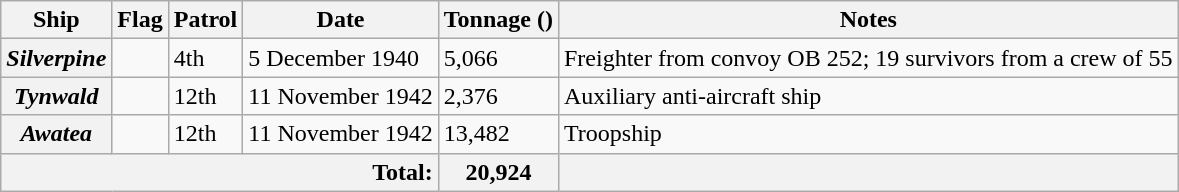<table class="wikitable plainrowheaders">
<tr>
<th scope="col">Ship</th>
<th scope="col">Flag</th>
<th scope="col">Patrol</th>
<th scope="col">Date</th>
<th scope="col">Tonnage (<a href='#'></a>)</th>
<th scope="col">Notes</th>
</tr>
<tr>
<th scope="row"><em>Silverpine</em></th>
<td></td>
<td>4th</td>
<td>5 December 1940</td>
<td>5,066</td>
<td>Freighter from convoy OB 252; 19 survivors from a crew of 55</td>
</tr>
<tr>
<th scope="row"><em>Tynwald</em></th>
<td></td>
<td>12th</td>
<td>11 November 1942</td>
<td>2,376</td>
<td>Auxiliary anti-aircraft ship</td>
</tr>
<tr>
<th scope="row"><em>Awatea</em></th>
<td></td>
<td>12th</td>
<td>11 November 1942</td>
<td>13,482</td>
<td>Troopship</td>
</tr>
<tr>
<th scope="row" colspan=4 style="text-align:right; font-weight: bold;">Total:</th>
<th scope="col">20,924 </th>
<th scope="col"></th>
</tr>
</table>
